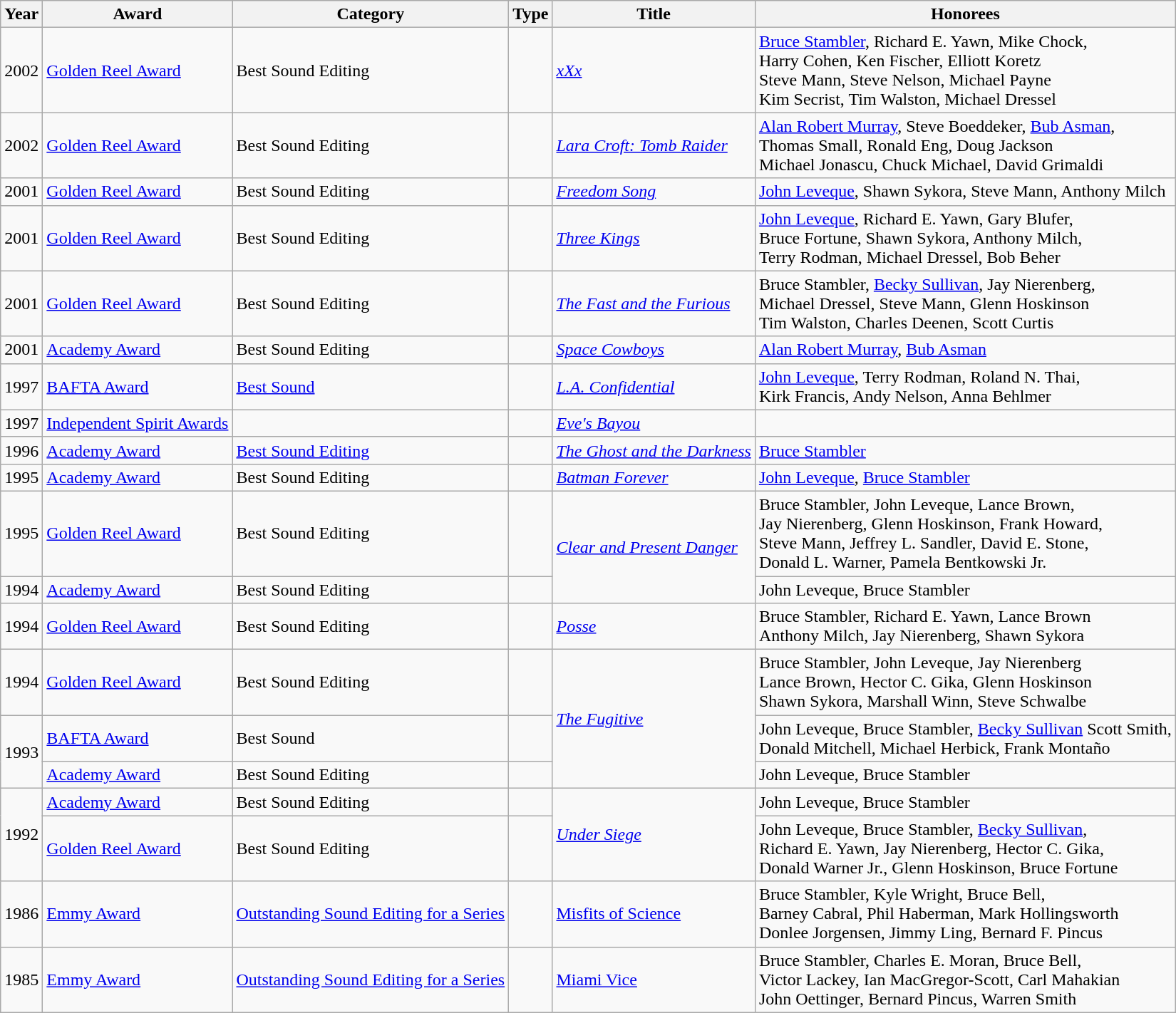<table class=wikitable>
<tr>
<th>Year</th>
<th>Award</th>
<th>Category</th>
<th>Type</th>
<th>Title</th>
<th>Honorees</th>
</tr>
<tr>
<td>2002</td>
<td><a href='#'>Golden Reel Award</a></td>
<td>Best Sound Editing</td>
<td></td>
<td><em><a href='#'>xXx</a></em></td>
<td><a href='#'>Bruce Stambler</a>, Richard E. Yawn, Mike Chock, <br>Harry Cohen, Ken Fischer, Elliott Koretz <br> Steve Mann, Steve Nelson, Michael Payne <br> Kim Secrist, Tim Walston, Michael Dressel</td>
</tr>
<tr>
<td>2002</td>
<td><a href='#'>Golden Reel Award</a></td>
<td>Best Sound Editing</td>
<td></td>
<td><em><a href='#'>Lara Croft: Tomb Raider</a></em></td>
<td><a href='#'>Alan Robert Murray</a>, Steve Boeddeker, <a href='#'>Bub Asman</a>, <br> Thomas Small, Ronald Eng, Doug Jackson <br> Michael Jonascu, Chuck Michael, David Grimaldi</td>
</tr>
<tr>
<td>2001</td>
<td><a href='#'>Golden Reel Award</a></td>
<td>Best Sound Editing</td>
<td></td>
<td><em><a href='#'>Freedom Song</a></em></td>
<td><a href='#'>John Leveque</a>, Shawn Sykora, Steve Mann, Anthony Milch</td>
</tr>
<tr>
<td>2001</td>
<td><a href='#'>Golden Reel Award</a></td>
<td>Best Sound Editing</td>
<td></td>
<td><em><a href='#'>Three Kings</a></em></td>
<td><a href='#'>John Leveque</a>, Richard E. Yawn, Gary Blufer, <br> Bruce Fortune, Shawn Sykora, Anthony Milch, <br>Terry Rodman, Michael Dressel, Bob Beher</td>
</tr>
<tr>
<td>2001</td>
<td><a href='#'>Golden Reel Award</a></td>
<td>Best Sound Editing</td>
<td></td>
<td><em><a href='#'>The Fast and the Furious</a></em></td>
<td>Bruce Stambler, <a href='#'>Becky Sullivan</a>, Jay Nierenberg,  <br>Michael Dressel, Steve Mann, Glenn Hoskinson<br> Tim Walston, Charles Deenen, Scott Curtis</td>
</tr>
<tr>
<td>2001</td>
<td><a href='#'>Academy Award</a></td>
<td>Best Sound Editing</td>
<td></td>
<td><em><a href='#'>Space Cowboys</a></em></td>
<td><a href='#'>Alan Robert Murray</a>, <a href='#'>Bub Asman</a></td>
</tr>
<tr>
<td>1997</td>
<td><a href='#'>BAFTA Award</a></td>
<td><a href='#'>Best Sound</a></td>
<td></td>
<td><em><a href='#'>L.A. Confidential</a></em></td>
<td><a href='#'>John Leveque</a>, Terry Rodman, Roland N. Thai, <br> Kirk Francis, Andy Nelson, Anna Behlmer</td>
</tr>
<tr>
<td>1997</td>
<td><a href='#'>Independent Spirit Awards</a></td>
<td></td>
<td></td>
<td><em><a href='#'>Eve's Bayou</a></em></td>
<td></td>
</tr>
<tr>
<td>1996</td>
<td><a href='#'>Academy Award</a></td>
<td><a href='#'>Best Sound Editing</a></td>
<td></td>
<td><em><a href='#'>The Ghost and the Darkness</a></em></td>
<td><a href='#'>Bruce Stambler</a></td>
</tr>
<tr>
<td>1995</td>
<td><a href='#'>Academy Award</a></td>
<td>Best Sound Editing</td>
<td></td>
<td><em><a href='#'>Batman Forever</a></em></td>
<td><a href='#'>John Leveque</a>, <a href='#'>Bruce Stambler</a></td>
</tr>
<tr>
<td>1995</td>
<td><a href='#'>Golden Reel Award</a></td>
<td>Best Sound Editing</td>
<td></td>
<td rowspan="2"><em><a href='#'>Clear and Present Danger</a></em></td>
<td>Bruce Stambler, John Leveque, Lance Brown,  <br> Jay Nierenberg, Glenn Hoskinson, Frank Howard, <br> Steve Mann, Jeffrey L. Sandler, David E. Stone, <br> Donald L. Warner, Pamela Bentkowski  Jr.</td>
</tr>
<tr>
<td>1994</td>
<td><a href='#'>Academy Award</a></td>
<td>Best Sound Editing</td>
<td></td>
<td>John Leveque, Bruce Stambler</td>
</tr>
<tr>
<td>1994</td>
<td><a href='#'>Golden Reel Award</a></td>
<td>Best Sound Editing</td>
<td></td>
<td><em><a href='#'>Posse</a></em></td>
<td>Bruce Stambler, Richard E. Yawn, Lance Brown  <br> Anthony Milch, Jay Nierenberg, Shawn Sykora</td>
</tr>
<tr>
<td>1994</td>
<td><a href='#'>Golden Reel Award</a></td>
<td>Best Sound Editing</td>
<td></td>
<td rowspan="3"><em><a href='#'>The Fugitive</a></em></td>
<td>Bruce Stambler, John Leveque, Jay Nierenberg <br>Lance Brown, Hector C. Gika, Glenn Hoskinson <br> Shawn Sykora, Marshall Winn, Steve Schwalbe</td>
</tr>
<tr>
<td rowspan="2">1993</td>
<td><a href='#'>BAFTA Award</a></td>
<td>Best Sound</td>
<td></td>
<td>John Leveque, Bruce Stambler, <a href='#'>Becky Sullivan</a> Scott Smith, <br> Donald Mitchell, Michael Herbick, Frank Montaño</td>
</tr>
<tr>
<td><a href='#'>Academy Award</a></td>
<td>Best Sound Editing</td>
<td></td>
<td>John Leveque, Bruce Stambler </td>
</tr>
<tr>
<td rowspan="2">1992</td>
<td><a href='#'>Academy Award</a></td>
<td>Best Sound Editing</td>
<td></td>
<td rowspan="2"><em><a href='#'>Under Siege</a></em></td>
<td>John Leveque, Bruce Stambler</td>
</tr>
<tr>
<td><a href='#'>Golden Reel Award</a></td>
<td>Best Sound Editing</td>
<td></td>
<td>John Leveque, Bruce Stambler, <a href='#'>Becky Sullivan</a>, <br>  Richard E. Yawn, Jay Nierenberg, Hector C. Gika, <br> Donald Warner Jr., Glenn Hoskinson, Bruce Fortune</td>
</tr>
<tr>
<td>1986</td>
<td><a href='#'>Emmy Award</a></td>
<td><a href='#'>Outstanding Sound Editing for a Series</a></td>
<td></td>
<td><a href='#'>Misfits of Science</a></td>
<td>Bruce Stambler, Kyle Wright, Bruce Bell, <br> Barney Cabral, Phil Haberman, Mark Hollingsworth <br>  Donlee Jorgensen, Jimmy Ling, Bernard F. Pincus</td>
</tr>
<tr>
<td>1985</td>
<td><a href='#'>Emmy Award</a></td>
<td><a href='#'>Outstanding Sound Editing for a Series</a></td>
<td></td>
<td><a href='#'>Miami Vice</a></td>
<td>Bruce Stambler, Charles E. Moran, Bruce Bell, <br> Victor Lackey, Ian MacGregor-Scott, Carl Mahakian <br>  John Oettinger, Bernard Pincus, Warren Smith</td>
</tr>
</table>
